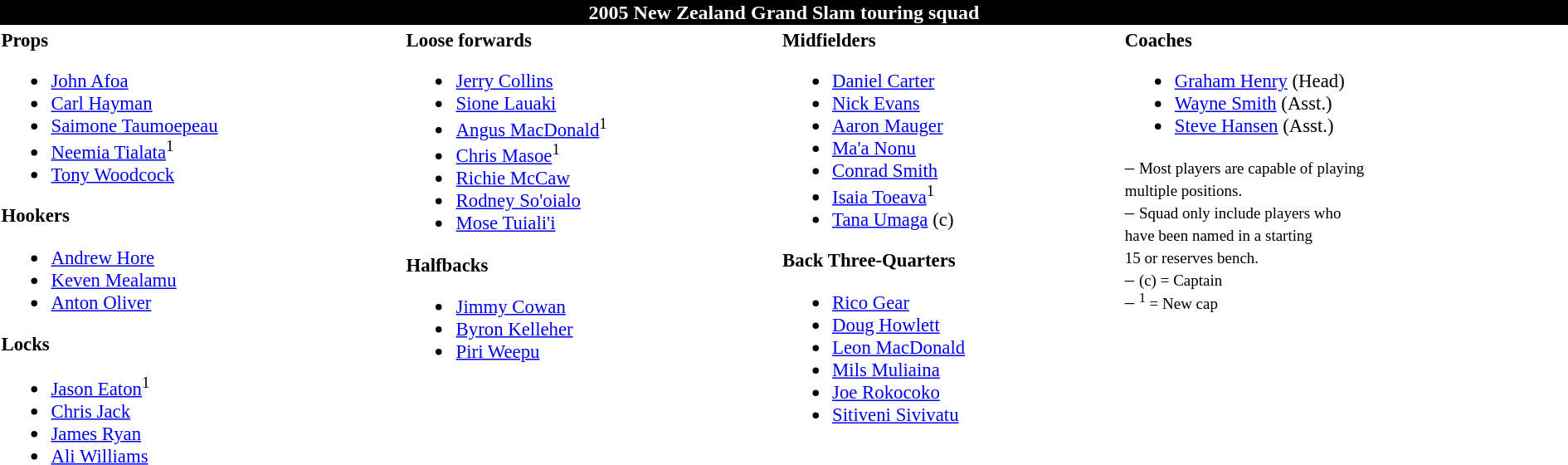<table class="toccolours"  style="text-align:left; width:100%;">
<tr>
<th colspan="4" style="background:#000;color:#fff;text-align:center">2005 New Zealand Grand Slam touring squad</th>
</tr>
<tr>
<td style="font-size:95%; vertical-align:top;"><strong>Props</strong><br><ul><li><a href='#'>John Afoa</a></li><li><a href='#'>Carl Hayman</a></li><li><a href='#'>Saimone Taumoepeau</a></li><li><a href='#'>Neemia Tialata</a><sup>1</sup></li><li><a href='#'>Tony Woodcock</a></li></ul><strong>Hookers</strong><ul><li><a href='#'>Andrew Hore</a></li><li><a href='#'>Keven Mealamu</a></li><li><a href='#'>Anton Oliver</a></li></ul><strong>Locks</strong><ul><li><a href='#'>Jason Eaton</a><sup>1</sup></li><li><a href='#'>Chris Jack</a></li><li><a href='#'>James Ryan</a></li><li><a href='#'>Ali Williams</a></li></ul></td>
<td style="font-size:95%; vertical-align:top;"><strong>Loose forwards</strong><br><ul><li><a href='#'>Jerry Collins</a></li><li><a href='#'>Sione Lauaki</a></li><li><a href='#'>Angus MacDonald</a><sup>1</sup></li><li><a href='#'>Chris Masoe</a><sup>1</sup></li><li><a href='#'>Richie McCaw</a></li><li><a href='#'>Rodney So'oialo</a></li><li><a href='#'>Mose Tuiali'i</a></li></ul><strong>Halfbacks</strong><ul><li><a href='#'>Jimmy Cowan</a></li><li><a href='#'>Byron Kelleher</a></li><li><a href='#'>Piri Weepu</a></li></ul></td>
<td style="font-size:95%; vertical-align:top;"><strong>Midfielders</strong><br><ul><li><a href='#'>Daniel Carter</a></li><li><a href='#'>Nick Evans</a></li><li><a href='#'>Aaron Mauger</a></li><li><a href='#'>Ma'a Nonu</a></li><li><a href='#'>Conrad Smith</a></li><li><a href='#'>Isaia Toeava</a><sup>1</sup></li><li><a href='#'>Tana Umaga</a> (c)</li></ul><strong>Back Three-Quarters</strong><ul><li><a href='#'>Rico Gear</a></li><li><a href='#'>Doug Howlett</a></li><li><a href='#'>Leon MacDonald</a></li><li><a href='#'>Mils Muliaina</a></li><li><a href='#'>Joe Rokocoko</a></li><li><a href='#'>Sitiveni Sivivatu</a></li></ul></td>
<td style="font-size:95%; vertical-align:top;"><strong>Coaches</strong><br><ul><li><a href='#'>Graham Henry</a> (Head)</li><li><a href='#'>Wayne Smith</a> (Asst.)</li><li><a href='#'>Steve Hansen</a> (Asst.)</li></ul>– <small>Most players are capable of playing<br> multiple positions.</small><br>– <small>Squad only include players who<br> have been named in a starting <br>15 or reserves bench.</small><br>– <small>(c) = Captain</small><br>
– <small><sup>1</sup> = New cap</small></td>
</tr>
</table>
